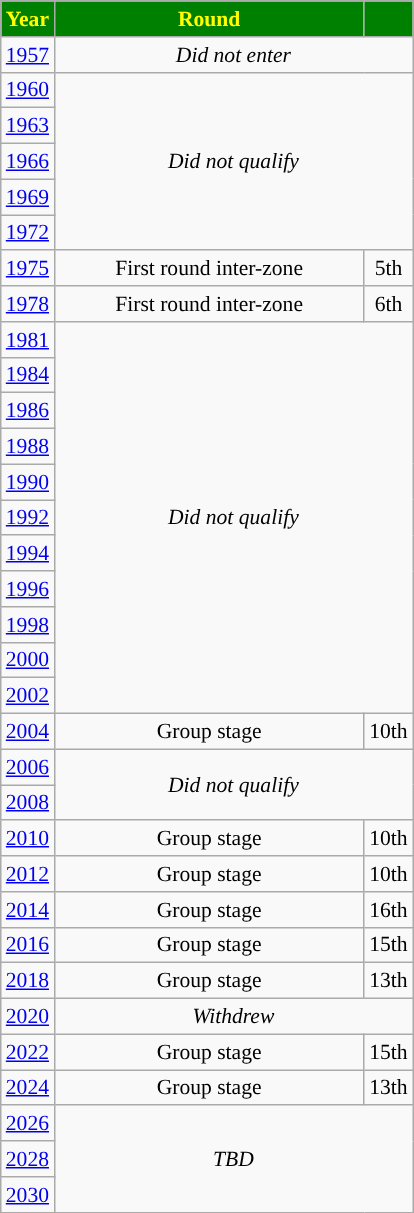<table class="wikitable" style="text-align: center; font-size:90%">
<tr style="color:yellow;">
<th style="background:green;">Year</th>
<th style="background:green; width:200px">Round</th>
<th style="background:green;"></th>
</tr>
<tr>
<td><a href='#'>1957</a></td>
<td colspan="2"><em>Did not enter</em></td>
</tr>
<tr>
<td><a href='#'>1960</a></td>
<td colspan="2" rowspan="5"><em>Did not qualify</em></td>
</tr>
<tr>
<td><a href='#'>1963</a></td>
</tr>
<tr>
<td><a href='#'>1966</a></td>
</tr>
<tr>
<td><a href='#'>1969</a></td>
</tr>
<tr>
<td><a href='#'>1972</a></td>
</tr>
<tr>
<td><a href='#'>1975</a></td>
<td>First round inter-zone</td>
<td>5th</td>
</tr>
<tr>
<td><a href='#'>1978</a></td>
<td>First round inter-zone</td>
<td>6th</td>
</tr>
<tr>
<td><a href='#'>1981</a></td>
<td colspan="2" rowspan="11"><em>Did not qualify</em></td>
</tr>
<tr>
<td><a href='#'>1984</a></td>
</tr>
<tr>
<td><a href='#'>1986</a></td>
</tr>
<tr>
<td><a href='#'>1988</a></td>
</tr>
<tr>
<td><a href='#'>1990</a></td>
</tr>
<tr>
<td><a href='#'>1992</a></td>
</tr>
<tr>
<td><a href='#'>1994</a></td>
</tr>
<tr>
<td><a href='#'>1996</a></td>
</tr>
<tr>
<td><a href='#'>1998</a></td>
</tr>
<tr>
<td><a href='#'>2000</a></td>
</tr>
<tr>
<td><a href='#'>2002</a></td>
</tr>
<tr>
<td><a href='#'>2004</a></td>
<td>Group stage</td>
<td>10th</td>
</tr>
<tr>
<td><a href='#'>2006</a></td>
<td colspan="2" rowspan="2"><em>Did not qualify</em></td>
</tr>
<tr>
<td><a href='#'>2008</a></td>
</tr>
<tr>
<td><a href='#'>2010</a></td>
<td>Group stage</td>
<td>10th</td>
</tr>
<tr>
<td><a href='#'>2012</a></td>
<td>Group stage</td>
<td>10th</td>
</tr>
<tr>
<td><a href='#'>2014</a></td>
<td>Group stage</td>
<td>16th</td>
</tr>
<tr>
<td><a href='#'>2016</a></td>
<td>Group stage</td>
<td>15th</td>
</tr>
<tr>
<td><a href='#'>2018</a></td>
<td>Group stage</td>
<td>13th</td>
</tr>
<tr>
<td><a href='#'>2020</a></td>
<td colspan="2"><em>Withdrew</em></td>
</tr>
<tr>
<td><a href='#'>2022</a></td>
<td>Group stage</td>
<td>15th</td>
</tr>
<tr>
<td><a href='#'>2024</a></td>
<td>Group stage</td>
<td>13th</td>
</tr>
<tr>
<td><a href='#'>2026</a></td>
<td colspan="2" rowspan="3"><em>TBD</em></td>
</tr>
<tr>
<td><a href='#'>2028</a></td>
</tr>
<tr>
<td><a href='#'>2030</a></td>
</tr>
</table>
